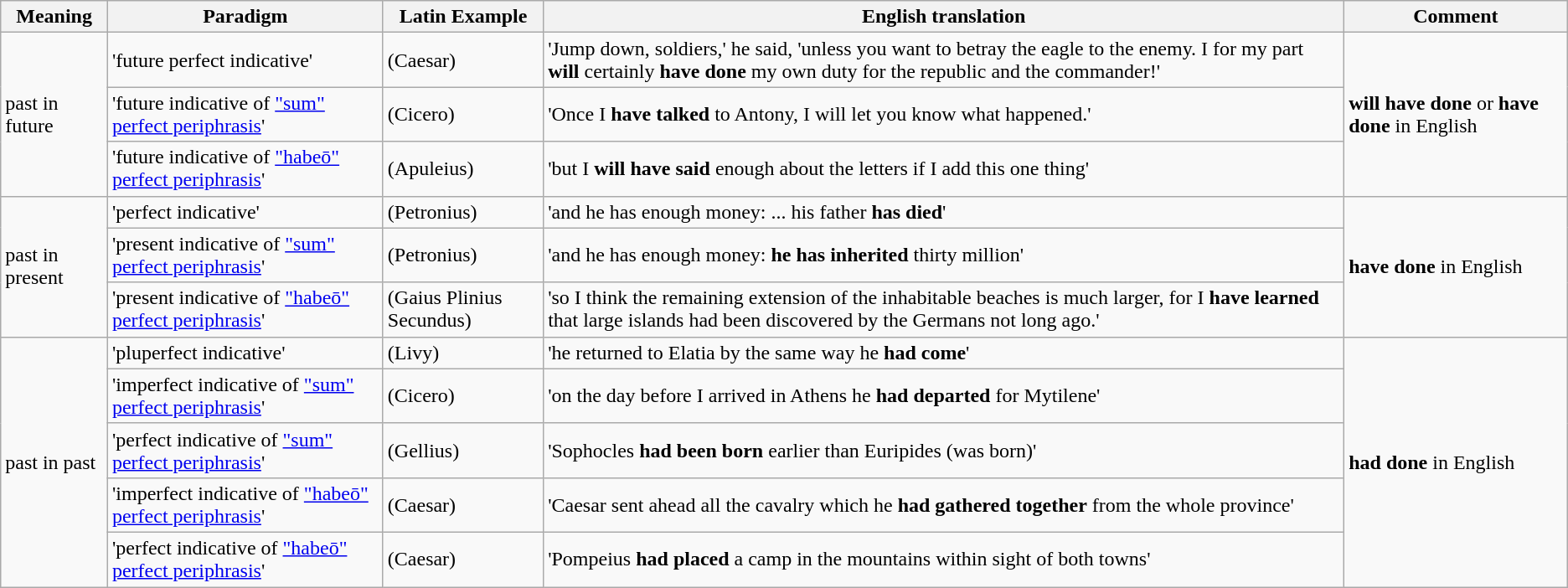<table class="wikitable">
<tr>
<th>Meaning</th>
<th>Paradigm</th>
<th>Latin Example</th>
<th>English translation</th>
<th>Comment</th>
</tr>
<tr>
<td rowspan=3>past in future</td>
<td rowspan=1>'future perfect indicative'</td>
<td> (Caesar)</td>
<td>'Jump down, soldiers,' he said, 'unless you want to betray the eagle to the enemy. I for my part <strong>will</strong> certainly <strong>have done</strong> my own duty for the republic and the commander!'</td>
<td rowspan=3><strong>will have done</strong> or <strong>have done</strong> in English</td>
</tr>
<tr>
<td>'future indicative of <a href='#'>"sum" perfect periphrasis</a>'</td>
<td> (Cicero)</td>
<td>'Once I <strong>have talked</strong> to Antony, I will let you know what happened.'</td>
</tr>
<tr>
<td>'future indicative of <a href='#'>"habeō" perfect periphrasis</a>'</td>
<td> (Apuleius)</td>
<td>'but I <strong>will have said</strong> enough about the letters if I add this one thing'</td>
</tr>
<tr>
<td rowspan=3>past in present</td>
<td rowspan=1>'perfect indicative'</td>
<td> (Petronius)</td>
<td>'and he has enough money: ... his father <strong>has died</strong>'</td>
<td rowspan=3><strong>have done</strong> in English</td>
</tr>
<tr>
<td rowspan=1>'present indicative of <a href='#'>"sum" perfect periphrasis</a>'</td>
<td> (Petronius)</td>
<td>'and he has enough money: <strong>he has inherited</strong> thirty million'</td>
</tr>
<tr>
<td rowspan=1>'present indicative of <a href='#'>"habeō" perfect periphrasis</a>'</td>
<td> (Gaius Plinius Secundus)</td>
<td>'so I think the remaining extension of the inhabitable beaches is much larger, for I <strong>have learned</strong> that large islands had been discovered by the Germans not long ago.'</td>
</tr>
<tr>
<td rowspan=5>past in past</td>
<td rowspan=1>'pluperfect indicative'</td>
<td> (Livy)</td>
<td>'he returned to Elatia by the same way he <strong>had come</strong>'</td>
<td rowspan=5><strong>had done</strong> in English</td>
</tr>
<tr>
<td>'imperfect indicative of <a href='#'>"sum" perfect periphrasis</a>'</td>
<td> (Cicero)</td>
<td>'on the day before I arrived in Athens he <strong>had departed</strong> for Mytilene'</td>
</tr>
<tr>
<td>'perfect indicative of <a href='#'>"sum" perfect periphrasis</a>'</td>
<td> (Gellius)</td>
<td>'Sophocles <strong>had been born</strong> earlier than Euripides (was born)'</td>
</tr>
<tr>
<td>'imperfect indicative of <a href='#'>"habeō" perfect periphrasis</a>'</td>
<td> (Caesar)</td>
<td>'Caesar sent ahead all the cavalry which he <strong>had gathered together</strong> from the whole province'</td>
</tr>
<tr>
<td>'perfect indicative of <a href='#'>"habeō" perfect periphrasis</a>'</td>
<td> (Caesar)</td>
<td>'Pompeius <strong>had placed</strong> a camp in the mountains within sight of both towns'</td>
</tr>
</table>
